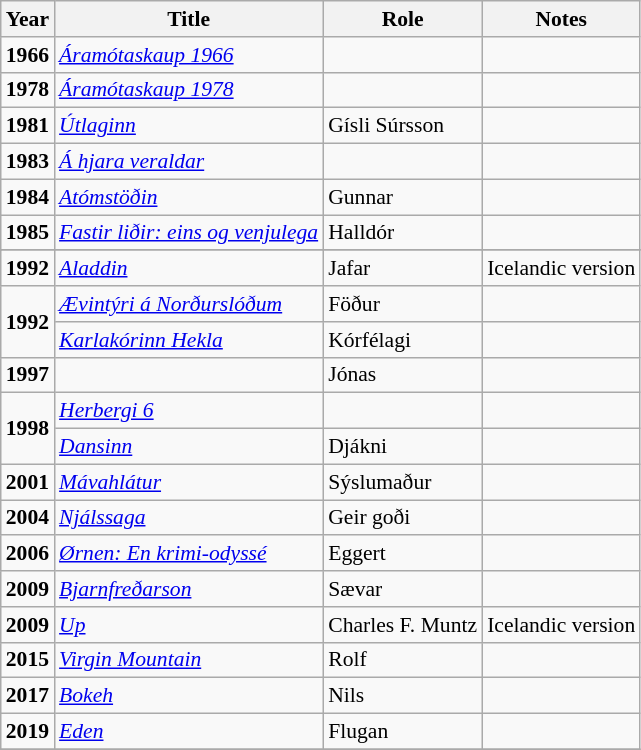<table class="wikitable" style="font-size:90%;">
<tr>
<th>Year</th>
<th>Title</th>
<th>Role</th>
<th>Notes</th>
</tr>
<tr>
<td><strong>1966</strong></td>
<td><em><a href='#'>Áramótaskaup 1966</a></em></td>
<td></td>
<td></td>
</tr>
<tr>
<td><strong>1978</strong></td>
<td><em><a href='#'>Áramótaskaup 1978</a></em></td>
<td></td>
<td></td>
</tr>
<tr>
<td><strong>1981</strong></td>
<td><em><a href='#'>Útlaginn</a></em></td>
<td>Gísli Súrsson</td>
<td></td>
</tr>
<tr>
<td><strong>1983</strong></td>
<td><em><a href='#'>Á hjara veraldar</a></em></td>
<td></td>
<td></td>
</tr>
<tr>
<td><strong>1984</strong></td>
<td><em><a href='#'>Atómstöðin</a></em></td>
<td>Gunnar</td>
<td></td>
</tr>
<tr>
<td><strong>1985</strong></td>
<td><em><a href='#'>Fastir liðir: eins og venjulega</a></em></td>
<td>Halldór</td>
<td></td>
</tr>
<tr>
</tr>
<tr>
<td><strong>1992</strong></td>
<td><em><a href='#'>Aladdin</a></em></td>
<td>Jafar</td>
<td>Icelandic version</td>
</tr>
<tr>
<td rowspan="2"><strong>1992</strong></td>
<td><em><a href='#'>Ævintýri á Norðurslóðum</a></em></td>
<td>Föður</td>
<td></td>
</tr>
<tr>
<td><em><a href='#'>Karlakórinn Hekla</a></em></td>
<td>Kórfélagi</td>
<td></td>
</tr>
<tr>
<td><strong>1997</strong></td>
<td><em></em></td>
<td>Jónas</td>
<td></td>
</tr>
<tr>
<td rowspan="2"><strong>1998</strong></td>
<td><em><a href='#'>Herbergi 6</a></em></td>
<td></td>
<td></td>
</tr>
<tr>
<td><em><a href='#'>Dansinn</a></em></td>
<td>Djákni</td>
<td></td>
</tr>
<tr>
<td><strong>2001</strong></td>
<td><em><a href='#'>Mávahlátur</a></em></td>
<td>Sýslumaður</td>
<td></td>
</tr>
<tr>
<td><strong>2004</strong></td>
<td><em><a href='#'>Njálssaga</a></em></td>
<td>Geir goði</td>
<td></td>
</tr>
<tr>
<td><strong>2006</strong></td>
<td><em><a href='#'>Ørnen: En krimi-odyssé</a></em></td>
<td>Eggert</td>
<td></td>
</tr>
<tr>
<td><strong>2009</strong></td>
<td><em><a href='#'>Bjarnfreðarson</a></em></td>
<td>Sævar</td>
<td></td>
</tr>
<tr>
<td><strong>2009</strong></td>
<td><em><a href='#'>Up</a></em></td>
<td>Charles F. Muntz</td>
<td>Icelandic version</td>
</tr>
<tr>
<td><strong>2015</strong></td>
<td><em><a href='#'>Virgin Mountain</a></em></td>
<td>Rolf</td>
<td></td>
</tr>
<tr>
<td><strong>2017</strong></td>
<td><em><a href='#'>Bokeh</a></em></td>
<td>Nils</td>
<td></td>
</tr>
<tr>
<td><strong>2019</strong></td>
<td><em><a href='#'>Eden</a></em></td>
<td>Flugan</td>
<td></td>
</tr>
<tr>
</tr>
</table>
